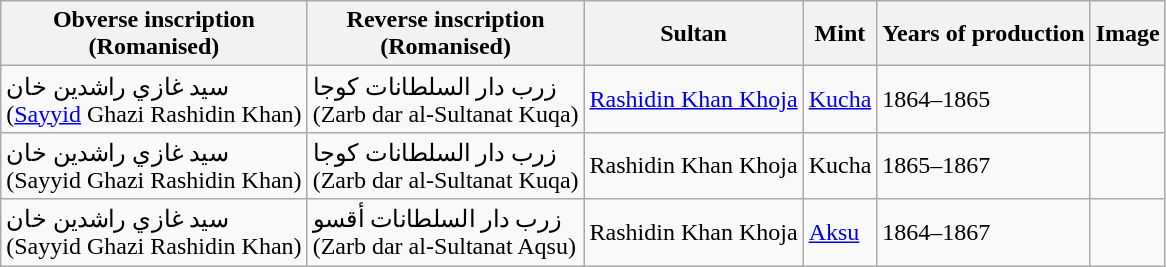<table class="wikitable">
<tr>
<th>Obverse inscription<br>(Romanised)</th>
<th>Reverse inscription<br>(Romanised)</th>
<th>Sultan</th>
<th>Mint</th>
<th>Years of production</th>
<th>Image</th>
</tr>
<tr>
<td>سيد غازي راشدين خان <br>(<a href='#'>Sayyid</a> Ghazi Rashidin Khan)</td>
<td>زرب دار السلطانات كوجا <br>(Zarb dar al-Sultanat Kuqa)</td>
<td><a href='#'>Rashidin Khan Khoja</a></td>
<td><a href='#'>Kucha</a></td>
<td>1864–1865</td>
<td></td>
</tr>
<tr>
<td>سيد غازي راشدين خان <br>(Sayyid Ghazi Rashidin Khan)</td>
<td>زرب دار السلطانات كوجا <br>(Zarb dar al-Sultanat Kuqa)</td>
<td>Rashidin Khan Khoja</td>
<td>Kucha</td>
<td>1865–1867</td>
<td></td>
</tr>
<tr>
<td>سيد غازي راشدين خان <br>(Sayyid Ghazi Rashidin Khan)</td>
<td>زرب دار السلطانات أقسو <br>(Zarb dar al-Sultanat Aqsu)</td>
<td>Rashidin Khan Khoja</td>
<td><a href='#'>Aksu</a></td>
<td>1864–1867</td>
<td></td>
</tr>
</table>
